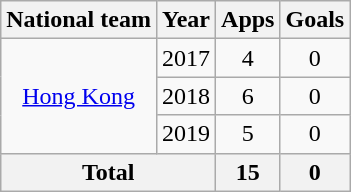<table class="wikitable" style="text-align:center">
<tr>
<th>National team</th>
<th>Year</th>
<th>Apps</th>
<th>Goals</th>
</tr>
<tr>
<td rowspan="3"><a href='#'>Hong Kong</a></td>
<td>2017</td>
<td>4</td>
<td>0</td>
</tr>
<tr>
<td>2018</td>
<td>6</td>
<td>0</td>
</tr>
<tr>
<td>2019</td>
<td>5</td>
<td>0</td>
</tr>
<tr>
<th colspan="2">Total</th>
<th>15</th>
<th>0</th>
</tr>
</table>
